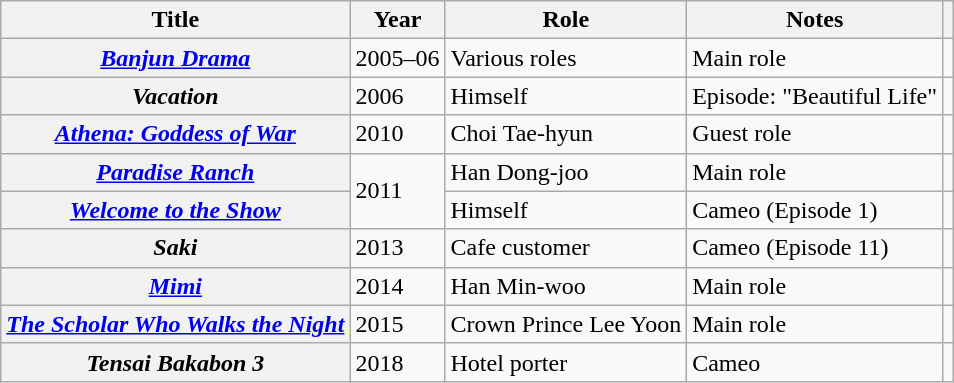<table class="wikitable plainrowheaders sortable">
<tr>
<th scope="col">Title</th>
<th scope="col">Year</th>
<th scope="col">Role</th>
<th scope="col" class="unsortable">Notes</th>
<th scope="col" class="unsortable"></th>
</tr>
<tr>
<th scope="row"><em><a href='#'>Banjun Drama</a></em></th>
<td>2005–06</td>
<td>Various roles</td>
<td>Main role</td>
<td></td>
</tr>
<tr>
<th scope="row"><em>Vacation</em></th>
<td>2006</td>
<td>Himself</td>
<td>Episode: "Beautiful Life"</td>
<td></td>
</tr>
<tr>
<th scope="row"><em><a href='#'>Athena: Goddess of War</a></em></th>
<td>2010</td>
<td>Choi Tae-hyun</td>
<td>Guest role</td>
<td></td>
</tr>
<tr>
<th scope="row"><em><a href='#'>Paradise Ranch</a></em></th>
<td rowspan="2">2011</td>
<td>Han Dong-joo</td>
<td>Main role</td>
<td></td>
</tr>
<tr>
<th scope="row"><em><a href='#'>Welcome to the Show</a></em></th>
<td>Himself</td>
<td>Cameo (Episode 1)</td>
<td></td>
</tr>
<tr>
<th scope="row"><em>Saki</em></th>
<td>2013</td>
<td>Cafe customer</td>
<td>Cameo (Episode 11)</td>
<td></td>
</tr>
<tr>
<th scope="row"><em><a href='#'>Mimi</a></em></th>
<td>2014</td>
<td>Han Min-woo</td>
<td>Main role</td>
<td></td>
</tr>
<tr>
<th scope="row"><em><a href='#'>The Scholar Who Walks the Night</a></em></th>
<td>2015</td>
<td>Crown Prince Lee Yoon</td>
<td>Main role</td>
<td></td>
</tr>
<tr>
<th scope="row"><em>Tensai Bakabon 3</em></th>
<td>2018</td>
<td>Hotel porter</td>
<td>Cameo</td>
<td></td>
</tr>
</table>
